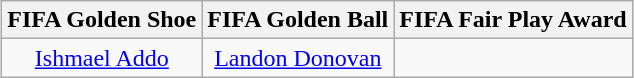<table class="wikitable" style="margin: 0 auto;">
<tr>
<th><strong>FIFA Golden Shoe</strong></th>
<th><strong>FIFA Golden Ball</strong></th>
<th><strong>FIFA Fair Play Award</strong></th>
</tr>
<tr>
<td align=center> <a href='#'>Ishmael Addo</a></td>
<td align=center> <a href='#'>Landon Donovan</a></td>
<td align=center></td>
</tr>
</table>
